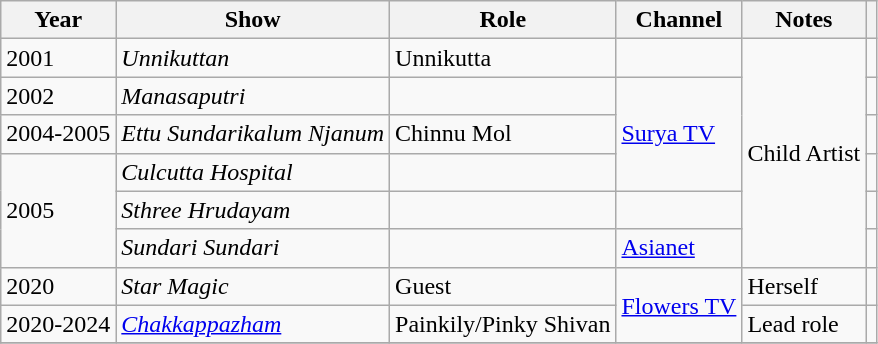<table class="wikitable sortable">
<tr>
<th scope="col">Year</th>
<th scope="col">Show</th>
<th scope="col">Role</th>
<th scope="col">Channel</th>
<th class="unsortable" scope="col">Notes</th>
<th class="unsortable" scope="col"></th>
</tr>
<tr>
<td>2001</td>
<td><em>Unnikuttan</em></td>
<td>Unnikutta</td>
<td></td>
<td rowspan="6">Child Artist</td>
<td></td>
</tr>
<tr>
<td>2002</td>
<td><em>Manasaputri</em></td>
<td></td>
<td rowspan="3"><a href='#'>Surya TV</a></td>
<td></td>
</tr>
<tr>
<td>2004-2005</td>
<td><em>Ettu Sundarikalum Njanum</em></td>
<td>Chinnu Mol</td>
<td></td>
</tr>
<tr>
<td rowspan="3">2005</td>
<td><em>Culcutta Hospital</em></td>
<td></td>
<td></td>
</tr>
<tr>
<td><em>Sthree Hrudayam</em></td>
<td></td>
<td></td>
<td></td>
</tr>
<tr>
<td><em>Sundari Sundari</em></td>
<td></td>
<td><a href='#'>Asianet</a></td>
<td></td>
</tr>
<tr>
<td>2020</td>
<td><em>Star Magic</em></td>
<td>Guest</td>
<td rowspan=2><a href='#'>Flowers TV</a></td>
<td>Herself</td>
<td></td>
</tr>
<tr>
<td>2020-2024</td>
<td><em><a href='#'>Chakkappazham</a></em></td>
<td>Painkily/Pinky Shivan</td>
<td>Lead role</td>
<td></td>
</tr>
<tr>
</tr>
</table>
